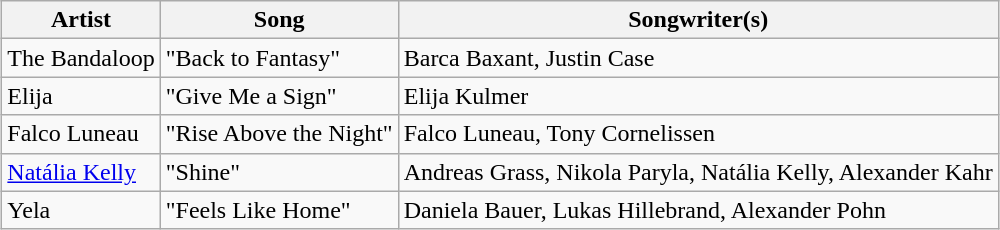<table class="sortable wikitable" style="margin: 1em auto 1em auto; text-align:left">
<tr>
<th>Artist</th>
<th>Song</th>
<th>Songwriter(s)</th>
</tr>
<tr>
<td data-sort-value="Bandaloop, The">The Bandaloop</td>
<td>"Back to Fantasy"</td>
<td>Barca Baxant, Justin Case</td>
</tr>
<tr>
<td>Elija</td>
<td>"Give Me a Sign"</td>
<td>Elija Kulmer</td>
</tr>
<tr>
<td>Falco Luneau</td>
<td>"Rise Above the Night"</td>
<td>Falco Luneau, Tony Cornelissen</td>
</tr>
<tr>
<td><a href='#'>Natália Kelly</a></td>
<td>"Shine"</td>
<td>Andreas Grass, Nikola Paryla, Natália Kelly, Alexander Kahr</td>
</tr>
<tr>
<td>Yela</td>
<td>"Feels Like Home"</td>
<td>Daniela Bauer, Lukas Hillebrand, Alexander Pohn</td>
</tr>
</table>
